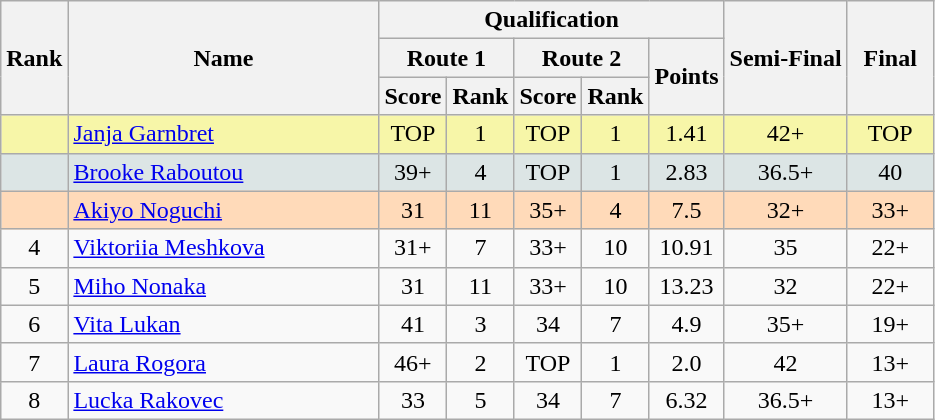<table class="wikitable sortable" style="text-align:center">
<tr>
<th rowspan="3">Rank</th>
<th rowspan="3" width="200">Name</th>
<th colspan="5">Qualification</th>
<th rowspan="3">Semi-Final</th>
<th rowspan="3" width="50">Final</th>
</tr>
<tr>
<th colspan="2">Route 1</th>
<th colspan="2">Route 2</th>
<th rowspan="2">Points</th>
</tr>
<tr>
<th colspan="1" rowspan="1">Score</th>
<th colspan="1" rowspan="1">Rank</th>
<th colspan="1" rowspan="1">Score</th>
<th colspan="1" rowspan="1">Rank</th>
</tr>
<tr bgcolor="#F7F6A8">
<td></td>
<td align="left"> <a href='#'>Janja Garnbret</a></td>
<td>TOP</td>
<td>1</td>
<td>TOP</td>
<td>1</td>
<td>1.41</td>
<td>42+</td>
<td>TOP</td>
</tr>
<tr bgcolor="#DCE5E5">
<td></td>
<td align="left"> <a href='#'>Brooke Raboutou</a></td>
<td>39+</td>
<td>4</td>
<td>TOP</td>
<td>1</td>
<td>2.83</td>
<td>36.5+</td>
<td>40</td>
</tr>
<tr bgcolor="#FFDAB9">
<td></td>
<td align="left"> <a href='#'>Akiyo Noguchi</a></td>
<td>31</td>
<td>11</td>
<td>35+</td>
<td>4</td>
<td>7.5</td>
<td>32+</td>
<td>33+</td>
</tr>
<tr>
<td>4</td>
<td align="left"> <a href='#'>Viktoriia Meshkova</a></td>
<td>31+</td>
<td>7</td>
<td>33+</td>
<td>10</td>
<td>10.91</td>
<td>35</td>
<td>22+</td>
</tr>
<tr>
<td>5</td>
<td align="left"> <a href='#'>Miho Nonaka</a></td>
<td>31</td>
<td>11</td>
<td>33+</td>
<td>10</td>
<td>13.23</td>
<td>32</td>
<td>22+</td>
</tr>
<tr>
<td>6</td>
<td align="left"> <a href='#'>Vita Lukan</a></td>
<td>41</td>
<td>3</td>
<td>34</td>
<td>7</td>
<td>4.9</td>
<td>35+</td>
<td>19+</td>
</tr>
<tr>
<td>7</td>
<td align="left"> <a href='#'>Laura Rogora</a></td>
<td>46+</td>
<td>2</td>
<td>TOP</td>
<td>1</td>
<td>2.0</td>
<td>42</td>
<td>13+</td>
</tr>
<tr>
<td>8</td>
<td align="left"> <a href='#'>Lucka Rakovec</a></td>
<td>33</td>
<td>5</td>
<td>34</td>
<td>7</td>
<td>6.32</td>
<td>36.5+</td>
<td>13+</td>
</tr>
</table>
